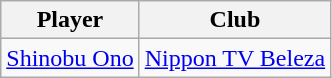<table class="wikitable">
<tr>
<th>Player</th>
<th>Club</th>
</tr>
<tr>
<td> <a href='#'>Shinobu Ono</a></td>
<td><a href='#'>Nippon TV Beleza</a></td>
</tr>
</table>
